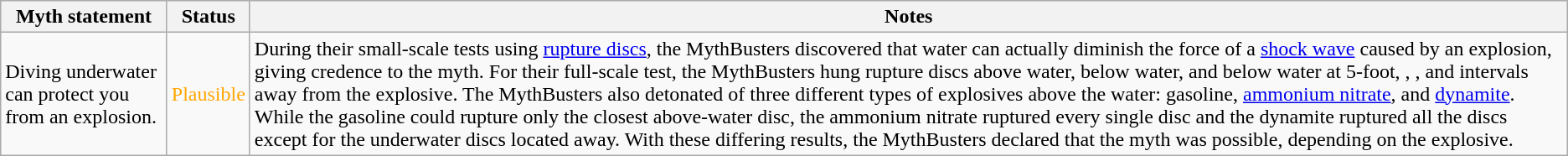<table class="wikitable plainrowheaders">
<tr>
<th>Myth statement</th>
<th>Status</th>
<th>Notes</th>
</tr>
<tr>
<td>Diving underwater can protect you from an explosion.</td>
<td style="color:orange">Plausible</td>
<td>During their small-scale tests using <a href='#'>rupture discs</a>, the MythBusters discovered that water can actually diminish the force of a <a href='#'>shock wave</a> caused by an explosion, giving credence to the myth. For their full-scale test, the MythBusters hung rupture discs  above water,  below water, and  below water at 5-foot, , , and  intervals away from the explosive. The MythBusters also detonated  of three different types of explosives above the water: gasoline, <a href='#'>ammonium nitrate</a>, and <a href='#'>dynamite</a>. While the gasoline could rupture only the closest above-water disc, the ammonium nitrate ruptured every single disc and the dynamite ruptured all the discs except for the underwater discs located  away. With these differing results, the MythBusters declared that the myth was possible, depending on the explosive.</td>
</tr>
</table>
